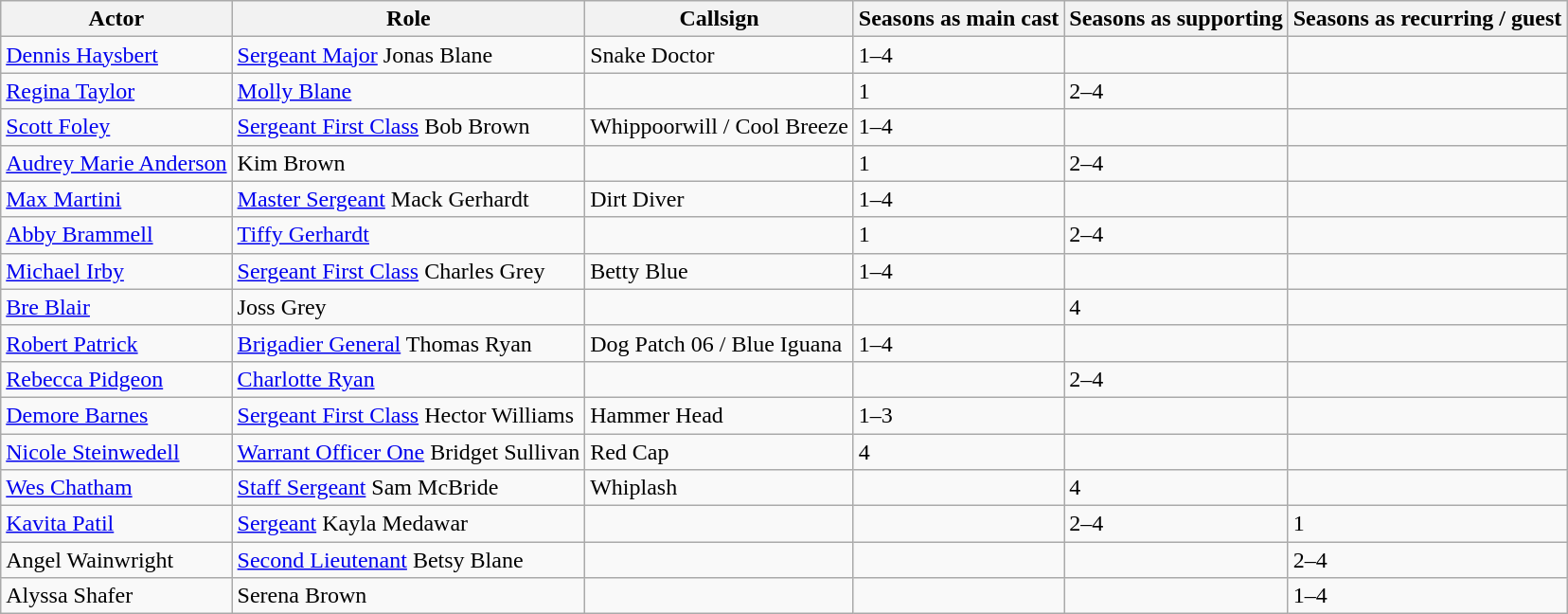<table class="wikitable">
<tr>
<th>Actor</th>
<th>Role</th>
<th>Callsign</th>
<th>Seasons as main cast</th>
<th>Seasons as supporting</th>
<th>Seasons as recurring / guest</th>
</tr>
<tr>
<td><a href='#'>Dennis Haysbert</a></td>
<td><a href='#'>Sergeant Major</a> Jonas Blane</td>
<td>Snake Doctor</td>
<td>1–4</td>
<td></td>
<td></td>
</tr>
<tr>
<td><a href='#'>Regina Taylor</a></td>
<td><a href='#'>Molly Blane</a></td>
<td></td>
<td>1</td>
<td>2–4</td>
<td></td>
</tr>
<tr>
<td><a href='#'>Scott Foley</a></td>
<td><a href='#'>Sergeant First Class</a> Bob Brown</td>
<td>Whippoorwill / Cool Breeze</td>
<td>1–4</td>
<td></td>
<td></td>
</tr>
<tr>
<td><a href='#'>Audrey Marie Anderson</a></td>
<td>Kim Brown</td>
<td></td>
<td>1</td>
<td>2–4</td>
<td></td>
</tr>
<tr>
<td><a href='#'>Max Martini</a></td>
<td><a href='#'>Master Sergeant</a> Mack Gerhardt</td>
<td>Dirt Diver</td>
<td>1–4</td>
<td></td>
<td></td>
</tr>
<tr>
<td><a href='#'>Abby Brammell</a></td>
<td><a href='#'>Tiffy Gerhardt</a></td>
<td></td>
<td>1</td>
<td>2–4</td>
<td></td>
</tr>
<tr>
<td><a href='#'>Michael Irby</a></td>
<td><a href='#'>Sergeant First Class</a> Charles Grey</td>
<td>Betty Blue</td>
<td>1–4</td>
<td></td>
<td></td>
</tr>
<tr>
<td><a href='#'>Bre Blair</a></td>
<td>Joss Grey</td>
<td></td>
<td></td>
<td>4</td>
<td></td>
</tr>
<tr>
<td><a href='#'>Robert Patrick</a></td>
<td><a href='#'>Brigadier General</a> Thomas Ryan</td>
<td>Dog Patch 06 / Blue Iguana</td>
<td>1–4</td>
<td></td>
<td></td>
</tr>
<tr>
<td><a href='#'>Rebecca Pidgeon</a></td>
<td><a href='#'>Charlotte Ryan</a></td>
<td></td>
<td></td>
<td>2–4</td>
<td></td>
</tr>
<tr>
<td><a href='#'>Demore Barnes</a></td>
<td><a href='#'>Sergeant First Class</a> Hector Williams</td>
<td>Hammer Head</td>
<td>1–3</td>
<td></td>
<td></td>
</tr>
<tr>
<td><a href='#'>Nicole Steinwedell</a></td>
<td><a href='#'>Warrant Officer One</a> Bridget Sullivan</td>
<td>Red Cap</td>
<td>4</td>
<td></td>
<td></td>
</tr>
<tr>
<td><a href='#'>Wes Chatham</a></td>
<td><a href='#'>Staff Sergeant</a> Sam McBride</td>
<td>Whiplash</td>
<td></td>
<td>4</td>
<td></td>
</tr>
<tr>
<td><a href='#'>Kavita Patil</a></td>
<td><a href='#'>Sergeant</a> Kayla Medawar</td>
<td></td>
<td></td>
<td>2–4</td>
<td>1</td>
</tr>
<tr>
<td>Angel Wainwright</td>
<td><a href='#'>Second Lieutenant</a> Betsy Blane</td>
<td></td>
<td></td>
<td></td>
<td>2–4</td>
</tr>
<tr>
<td>Alyssa Shafer</td>
<td>Serena Brown</td>
<td></td>
<td></td>
<td></td>
<td>1–4</td>
</tr>
</table>
